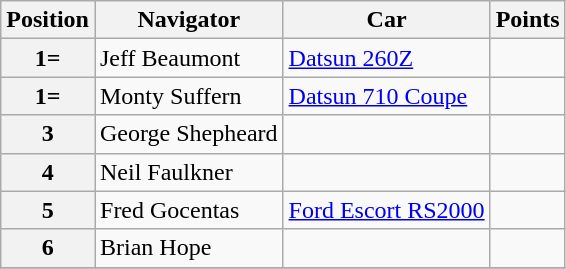<table class="wikitable" border="1">
<tr>
<th>Position</th>
<th>Navigator</th>
<th>Car</th>
<th>Points</th>
</tr>
<tr>
<th>1=</th>
<td>Jeff Beaumont</td>
<td><a href='#'>Datsun 260Z</a></td>
<td align="center"></td>
</tr>
<tr>
<th>1=</th>
<td>Monty Suffern</td>
<td><a href='#'>Datsun 710 Coupe</a></td>
<td align="center"></td>
</tr>
<tr>
<th>3</th>
<td>George Shepheard</td>
<td></td>
<td align="center"></td>
</tr>
<tr>
<th>4</th>
<td>Neil Faulkner</td>
<td></td>
<td align="center"></td>
</tr>
<tr>
<th>5</th>
<td>Fred Gocentas</td>
<td><a href='#'>Ford Escort RS2000</a></td>
<td align="center"></td>
</tr>
<tr>
<th>6</th>
<td>Brian Hope</td>
<td></td>
<td align="center"></td>
</tr>
<tr>
</tr>
</table>
